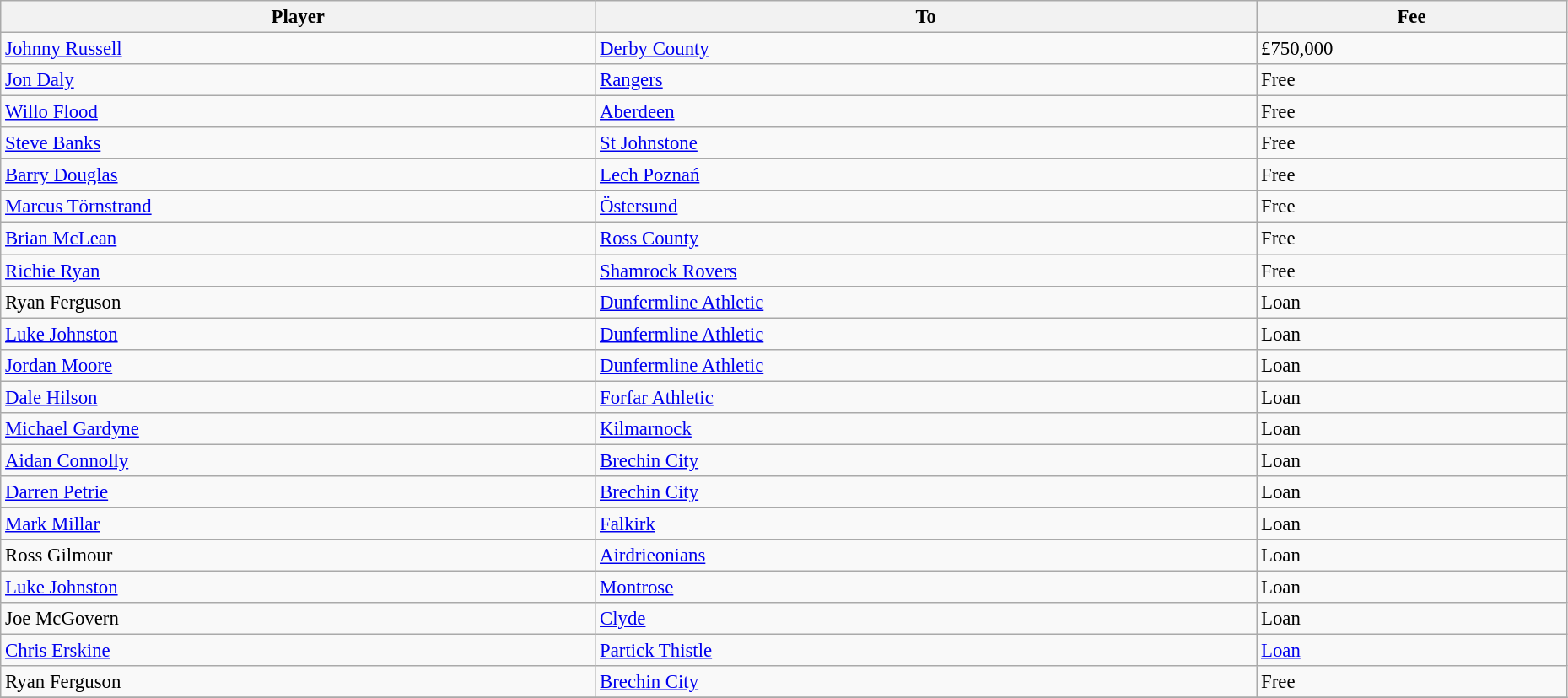<table class="wikitable" style="text-align:center; font-size:95%;width:98%; text-align:left">
<tr>
<th>Player</th>
<th>To</th>
<th>Fee</th>
</tr>
<tr>
<td> <a href='#'>Johnny Russell</a></td>
<td> <a href='#'>Derby County</a></td>
<td>£750,000</td>
</tr>
<tr>
<td> <a href='#'>Jon Daly</a></td>
<td> <a href='#'>Rangers</a></td>
<td>Free</td>
</tr>
<tr>
<td> <a href='#'>Willo Flood</a></td>
<td> <a href='#'>Aberdeen</a></td>
<td>Free</td>
</tr>
<tr>
<td> <a href='#'>Steve Banks</a></td>
<td> <a href='#'>St Johnstone</a></td>
<td>Free</td>
</tr>
<tr>
<td> <a href='#'>Barry Douglas</a></td>
<td> <a href='#'>Lech Poznań</a></td>
<td>Free</td>
</tr>
<tr>
<td> <a href='#'>Marcus Törnstrand</a></td>
<td> <a href='#'>Östersund</a></td>
<td>Free</td>
</tr>
<tr>
<td> <a href='#'>Brian McLean</a></td>
<td> <a href='#'>Ross County</a></td>
<td>Free</td>
</tr>
<tr>
<td> <a href='#'>Richie Ryan</a></td>
<td> <a href='#'>Shamrock Rovers</a></td>
<td>Free</td>
</tr>
<tr>
<td> Ryan Ferguson</td>
<td> <a href='#'>Dunfermline Athletic</a></td>
<td>Loan</td>
</tr>
<tr>
<td> <a href='#'>Luke Johnston</a></td>
<td> <a href='#'>Dunfermline Athletic</a></td>
<td>Loan</td>
</tr>
<tr>
<td> <a href='#'>Jordan Moore</a></td>
<td> <a href='#'>Dunfermline Athletic</a></td>
<td>Loan</td>
</tr>
<tr>
<td> <a href='#'>Dale Hilson</a></td>
<td> <a href='#'>Forfar Athletic</a></td>
<td>Loan</td>
</tr>
<tr>
<td> <a href='#'>Michael Gardyne</a></td>
<td> <a href='#'>Kilmarnock</a></td>
<td>Loan</td>
</tr>
<tr>
<td> <a href='#'>Aidan Connolly</a></td>
<td> <a href='#'>Brechin City</a></td>
<td>Loan</td>
</tr>
<tr>
<td> <a href='#'>Darren Petrie</a></td>
<td> <a href='#'>Brechin City</a></td>
<td>Loan</td>
</tr>
<tr>
<td> <a href='#'>Mark Millar</a></td>
<td> <a href='#'>Falkirk</a></td>
<td>Loan</td>
</tr>
<tr>
<td> Ross Gilmour</td>
<td> <a href='#'>Airdrieonians</a></td>
<td>Loan</td>
</tr>
<tr>
<td> <a href='#'>Luke Johnston</a></td>
<td> <a href='#'>Montrose</a></td>
<td>Loan</td>
</tr>
<tr>
<td> Joe McGovern</td>
<td> <a href='#'>Clyde</a></td>
<td>Loan</td>
</tr>
<tr>
<td> <a href='#'>Chris Erskine</a></td>
<td> <a href='#'>Partick Thistle</a></td>
<td><a href='#'>Loan</a></td>
</tr>
<tr>
<td> Ryan Ferguson</td>
<td> <a href='#'>Brechin City</a></td>
<td>Free</td>
</tr>
<tr>
</tr>
</table>
